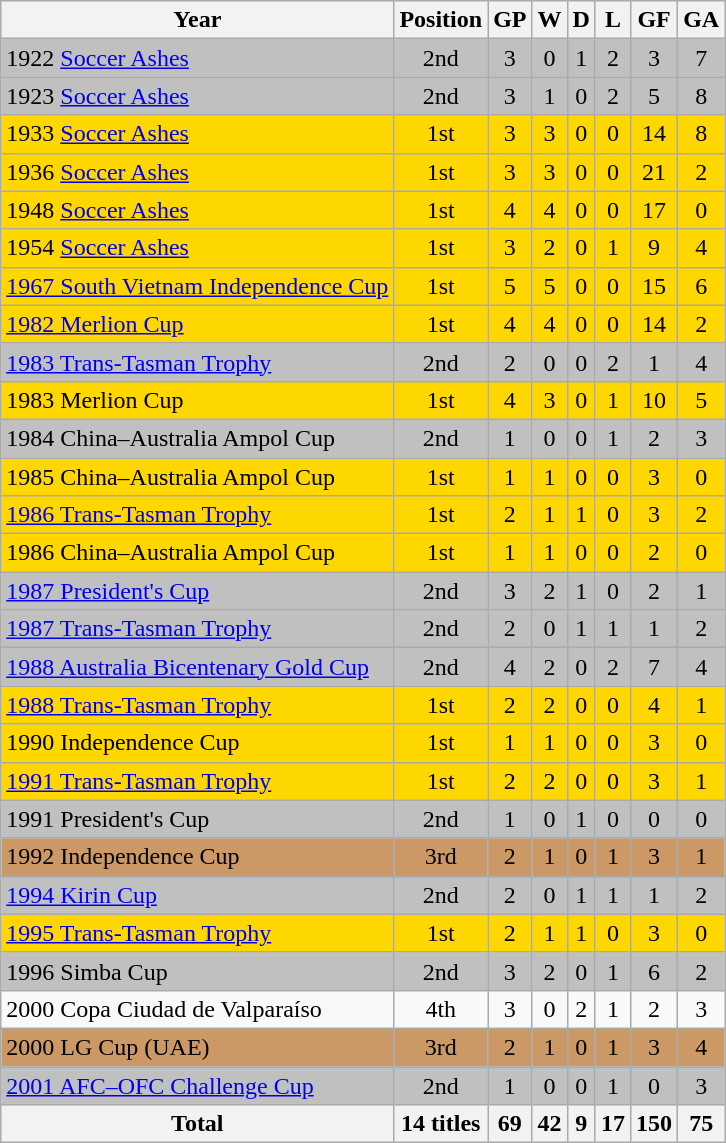<table class="wikitable" style="text-align:center">
<tr>
<th>Year</th>
<th>Position</th>
<th>GP</th>
<th>W</th>
<th>D</th>
<th>L</th>
<th>GF</th>
<th>GA</th>
</tr>
<tr style="background:silver">
<td align=left> 1922 <a href='#'>Soccer Ashes</a></td>
<td>2nd</td>
<td>3</td>
<td>0</td>
<td>1</td>
<td>2</td>
<td>3</td>
<td>7</td>
</tr>
<tr style="background:silver">
<td align=left> 1923 <a href='#'>Soccer Ashes</a></td>
<td>2nd</td>
<td>3</td>
<td>1</td>
<td>0</td>
<td>2</td>
<td>5</td>
<td>8</td>
</tr>
<tr style="background:gold">
<td align=left> 1933 <a href='#'>Soccer Ashes</a></td>
<td>1st</td>
<td>3</td>
<td>3</td>
<td>0</td>
<td>0</td>
<td>14</td>
<td>8</td>
</tr>
<tr style="background:gold">
<td align=left> 1936 <a href='#'>Soccer Ashes</a></td>
<td>1st</td>
<td>3</td>
<td>3</td>
<td>0</td>
<td>0</td>
<td>21</td>
<td>2</td>
</tr>
<tr style="background:gold">
<td align=left> 1948 <a href='#'>Soccer Ashes</a></td>
<td>1st</td>
<td>4</td>
<td>4</td>
<td>0</td>
<td>0</td>
<td>17</td>
<td>0</td>
</tr>
<tr style="background:gold">
<td align=left> 1954 <a href='#'>Soccer Ashes</a></td>
<td>1st</td>
<td>3</td>
<td>2</td>
<td>0</td>
<td>1</td>
<td>9</td>
<td>4</td>
</tr>
<tr style="background:gold">
<td align="left"> <a href='#'>1967 South Vietnam Independence Cup</a></td>
<td>1st</td>
<td>5</td>
<td>5</td>
<td>0</td>
<td>0</td>
<td>15</td>
<td>6</td>
</tr>
<tr style="background:gold">
<td align="left"> <a href='#'>1982 Merlion Cup</a></td>
<td>1st</td>
<td>4</td>
<td>4</td>
<td>0</td>
<td>0</td>
<td>14</td>
<td>2</td>
</tr>
<tr style="background:silver">
<td align="left">  <a href='#'>1983 Trans-Tasman Trophy</a></td>
<td>2nd</td>
<td>2</td>
<td>0</td>
<td>0</td>
<td>2</td>
<td>1</td>
<td>4</td>
</tr>
<tr style="background:gold">
<td align="left"> 1983 Merlion Cup</td>
<td>1st</td>
<td>4</td>
<td>3</td>
<td>0</td>
<td>1</td>
<td>10</td>
<td>5</td>
</tr>
<tr style="background:silver">
<td align="left"> 1984 China–Australia Ampol Cup</td>
<td>2nd</td>
<td>1</td>
<td>0</td>
<td>0</td>
<td>1</td>
<td>2</td>
<td>3</td>
</tr>
<tr style="background:gold">
<td align="left"> 1985 China–Australia Ampol Cup</td>
<td>1st</td>
<td>1</td>
<td>1</td>
<td>0</td>
<td>0</td>
<td>3</td>
<td>0</td>
</tr>
<tr style="background:gold">
<td align="left">  <a href='#'>1986 Trans-Tasman Trophy</a></td>
<td>1st</td>
<td>2</td>
<td>1</td>
<td>1</td>
<td>0</td>
<td>3</td>
<td>2</td>
</tr>
<tr style="background:gold">
<td align="left"> 1986 China–Australia Ampol Cup</td>
<td>1st</td>
<td>1</td>
<td>1</td>
<td>0</td>
<td>0</td>
<td>2</td>
<td>0</td>
</tr>
<tr style="background:silver">
<td align="left"> <a href='#'>1987 President's Cup</a></td>
<td>2nd</td>
<td>3</td>
<td>2</td>
<td>1</td>
<td>0</td>
<td>2</td>
<td>1</td>
</tr>
<tr style="background:silver">
<td align="left">  <a href='#'>1987 Trans-Tasman Trophy</a></td>
<td>2nd</td>
<td>2</td>
<td>0</td>
<td>1</td>
<td>1</td>
<td>1</td>
<td>2</td>
</tr>
<tr style="background:silver">
<td align="left"> <a href='#'>1988 Australia Bicentenary Gold Cup</a></td>
<td>2nd</td>
<td>4</td>
<td>2</td>
<td>0</td>
<td>2</td>
<td>7</td>
<td>4</td>
</tr>
<tr style="background:gold">
<td align="left">  <a href='#'>1988 Trans-Tasman Trophy</a></td>
<td>1st</td>
<td>2</td>
<td>2</td>
<td>0</td>
<td>0</td>
<td>4</td>
<td>1</td>
</tr>
<tr style="background:gold">
<td align="left"> 1990 Independence Cup</td>
<td>1st</td>
<td>1</td>
<td>1</td>
<td>0</td>
<td>0</td>
<td>3</td>
<td>0</td>
</tr>
<tr style="background:gold">
<td align="left">  <a href='#'>1991 Trans-Tasman Trophy</a></td>
<td>1st</td>
<td>2</td>
<td>2</td>
<td>0</td>
<td>0</td>
<td>3</td>
<td>1</td>
</tr>
<tr style="background:silver">
<td align="left"> 1991 President's Cup</td>
<td>2nd</td>
<td>1</td>
<td>0</td>
<td>1</td>
<td>0</td>
<td>0</td>
<td>0</td>
</tr>
<tr style="background:#c96">
<td align="left"> 1992 Independence Cup</td>
<td>3rd</td>
<td>2</td>
<td>1</td>
<td>0</td>
<td>1</td>
<td>3</td>
<td>1</td>
</tr>
<tr style="background:silver">
<td align="left"> <a href='#'>1994 Kirin Cup</a></td>
<td>2nd</td>
<td>2</td>
<td>0</td>
<td>1</td>
<td>1</td>
<td>1</td>
<td>2</td>
</tr>
<tr style="background:gold">
<td align="left">  <a href='#'>1995 Trans-Tasman Trophy</a></td>
<td>1st</td>
<td>2</td>
<td>1</td>
<td>1</td>
<td>0</td>
<td>3</td>
<td>0</td>
</tr>
<tr style="background:silver">
<td align="left"> 1996 Simba Cup</td>
<td>2nd</td>
<td>3</td>
<td>2</td>
<td>0</td>
<td>1</td>
<td>6</td>
<td>2</td>
</tr>
<tr>
<td align="left"> 2000 Copa Ciudad de Valparaíso</td>
<td>4th</td>
<td>3</td>
<td>0</td>
<td>2</td>
<td>1</td>
<td>2</td>
<td>3</td>
</tr>
<tr style="background:#c96">
<td align="left"> 2000 LG Cup (UAE)</td>
<td>3rd</td>
<td>2</td>
<td>1</td>
<td>0</td>
<td>1</td>
<td>3</td>
<td>4</td>
</tr>
<tr style="background:silver">
<td align="left"> <a href='#'>2001 AFC–OFC Challenge Cup</a></td>
<td>2nd</td>
<td>1</td>
<td>0</td>
<td>0</td>
<td>1</td>
<td>0</td>
<td>3</td>
</tr>
<tr>
<th>Total</th>
<th>14 titles</th>
<th>69</th>
<th>42</th>
<th>9</th>
<th>17</th>
<th>150</th>
<th>75</th>
</tr>
</table>
